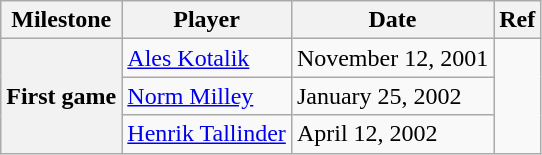<table class="wikitable">
<tr>
<th scope="col">Milestone</th>
<th scope="col">Player</th>
<th scope="col">Date</th>
<th scope="col">Ref</th>
</tr>
<tr>
<th rowspan=3>First game</th>
<td><a href='#'>Ales Kotalik</a></td>
<td>November 12, 2001</td>
<td rowspan=3></td>
</tr>
<tr>
<td><a href='#'>Norm Milley</a></td>
<td>January 25, 2002</td>
</tr>
<tr>
<td><a href='#'>Henrik Tallinder</a></td>
<td>April 12, 2002</td>
</tr>
</table>
